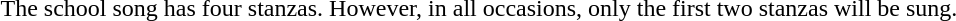<table border=0>
<tr>
<td valign=top><br>The school song has four stanzas. However, in all occasions, only the first two stanzas will be sung.</td>
</tr>
</table>
